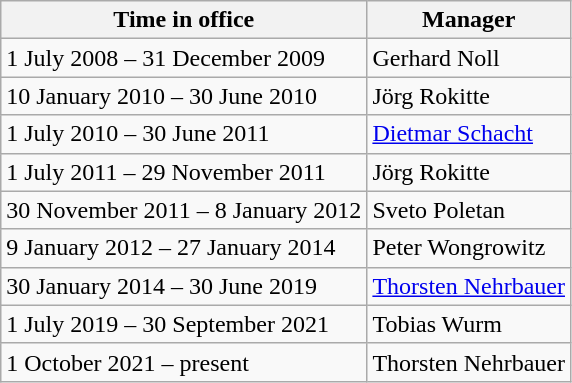<table class="wikitable">
<tr>
<th>Time in office</th>
<th>Manager</th>
</tr>
<tr>
<td>1 July 2008 – 31 December 2009</td>
<td>Gerhard Noll</td>
</tr>
<tr>
<td>10 January 2010 – 30 June 2010</td>
<td>Jörg Rokitte</td>
</tr>
<tr>
<td>1 July 2010 – 30 June 2011</td>
<td><a href='#'>Dietmar Schacht</a></td>
</tr>
<tr>
<td>1 July 2011 – 29 November 2011</td>
<td>Jörg Rokitte</td>
</tr>
<tr>
<td>30 November 2011 – 8 January 2012</td>
<td>Sveto Poletan</td>
</tr>
<tr>
<td>9 January 2012 – 27 January 2014</td>
<td>Peter Wongrowitz</td>
</tr>
<tr>
<td>30 January 2014 – 30 June 2019</td>
<td><a href='#'>Thorsten Nehrbauer</a></td>
</tr>
<tr>
<td>1 July 2019 – 30 September 2021</td>
<td>Tobias Wurm</td>
</tr>
<tr>
<td>1 October 2021 – present</td>
<td>Thorsten Nehrbauer</td>
</tr>
</table>
